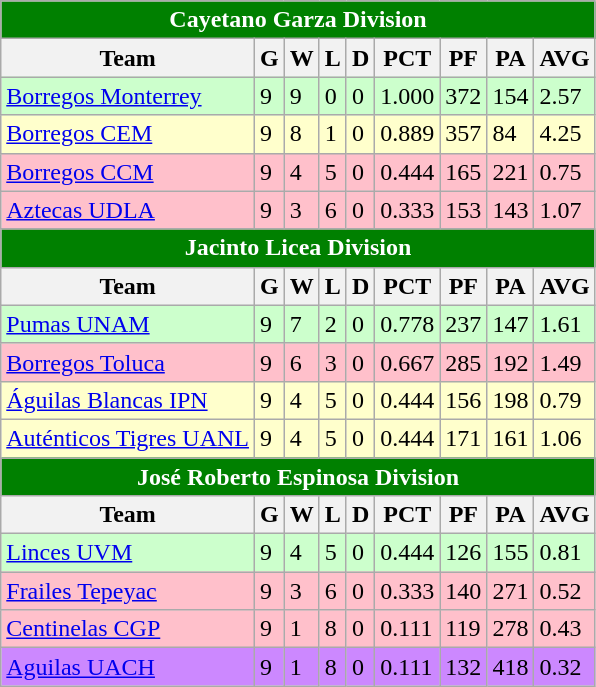<table class="wikitable">
<tr>
<td colspan=9 align="center" bgcolor="green" font style="color:#ffffff;"><strong>Cayetano Garza Division</strong></td>
</tr>
<tr>
<th>Team</th>
<th>G</th>
<th>W</th>
<th>L</th>
<th>D</th>
<th>PCT</th>
<th>PF</th>
<th>PA</th>
<th>AVG</th>
</tr>
<tr bgcolor="ccffcc">
<td><a href='#'>Borregos Monterrey</a></td>
<td>9</td>
<td>9</td>
<td>0</td>
<td>0</td>
<td>1.000</td>
<td>372</td>
<td>154</td>
<td>2.57</td>
</tr>
<tr bgcolor="ffffcc">
<td><a href='#'>Borregos CEM</a></td>
<td>9</td>
<td>8</td>
<td>1</td>
<td>0</td>
<td>0.889</td>
<td>357</td>
<td>84</td>
<td>4.25</td>
</tr>
<tr bgcolor="pink">
<td><a href='#'>Borregos CCM</a></td>
<td>9</td>
<td>4</td>
<td>5</td>
<td>0</td>
<td>0.444</td>
<td>165</td>
<td>221</td>
<td>0.75</td>
</tr>
<tr bgcolor="pink">
<td><a href='#'>Aztecas UDLA</a></td>
<td>9</td>
<td>3</td>
<td>6</td>
<td>0</td>
<td>0.333</td>
<td>153</td>
<td>143</td>
<td>1.07</td>
</tr>
<tr>
<td colspan=9 align="center" bgcolor="green" font style="color:#ffffff;"><strong>Jacinto Licea Division</strong></td>
</tr>
<tr>
<th>Team</th>
<th>G</th>
<th>W</th>
<th>L</th>
<th>D</th>
<th>PCT</th>
<th>PF</th>
<th>PA</th>
<th>AVG</th>
</tr>
<tr bgcolor="ccffcc">
<td><a href='#'>Pumas UNAM</a></td>
<td>9</td>
<td>7</td>
<td>2</td>
<td>0</td>
<td>0.778</td>
<td>237</td>
<td>147</td>
<td>1.61</td>
</tr>
<tr bgcolor="pink">
<td><a href='#'>Borregos Toluca</a></td>
<td>9</td>
<td>6</td>
<td>3</td>
<td>0</td>
<td>0.667</td>
<td>285</td>
<td>192</td>
<td>1.49</td>
</tr>
<tr bgcolor="ffffcc">
<td><a href='#'>Águilas Blancas IPN</a></td>
<td>9</td>
<td>4</td>
<td>5</td>
<td>0</td>
<td>0.444</td>
<td>156</td>
<td>198</td>
<td>0.79</td>
</tr>
<tr bgcolor="ffffcc">
<td><a href='#'>Auténticos Tigres UANL</a></td>
<td>9</td>
<td>4</td>
<td>5</td>
<td>0</td>
<td>0.444</td>
<td>171</td>
<td>161</td>
<td>1.06</td>
</tr>
<tr>
<td colspan=9 align="center" bgcolor="green" font style="color:#ffffff;"><strong>José Roberto Espinosa Division</strong></td>
</tr>
<tr>
<th>Team</th>
<th>G</th>
<th>W</th>
<th>L</th>
<th>D</th>
<th>PCT</th>
<th>PF</th>
<th>PA</th>
<th>AVG</th>
</tr>
<tr bgcolor="ccffcc">
<td><a href='#'>Linces UVM</a></td>
<td>9</td>
<td>4</td>
<td>5</td>
<td>0</td>
<td>0.444</td>
<td>126</td>
<td>155</td>
<td>0.81</td>
</tr>
<tr bgcolor="pink">
<td><a href='#'>Frailes Tepeyac</a></td>
<td>9</td>
<td>3</td>
<td>6</td>
<td>0</td>
<td>0.333</td>
<td>140</td>
<td>271</td>
<td>0.52</td>
</tr>
<tr bgcolor="pink">
<td><a href='#'>Centinelas CGP</a></td>
<td>9</td>
<td>1</td>
<td>8</td>
<td>0</td>
<td>0.111</td>
<td>119</td>
<td>278</td>
<td>0.43</td>
</tr>
<tr bgcolor="cc88ff">
<td><a href='#'>Aguilas UACH</a></td>
<td>9</td>
<td>1</td>
<td>8</td>
<td>0</td>
<td>0.111</td>
<td>132</td>
<td>418</td>
<td>0.32</td>
</tr>
</table>
